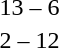<table style="text-align:center">
<tr>
<th width=200></th>
<th width=100></th>
<th width=200></th>
</tr>
<tr>
<td align=right><strong></strong></td>
<td>13 – 6</td>
<td align=left></td>
</tr>
<tr>
<td align=right></td>
<td>2 – 12</td>
<td align=left><strong></strong></td>
</tr>
</table>
